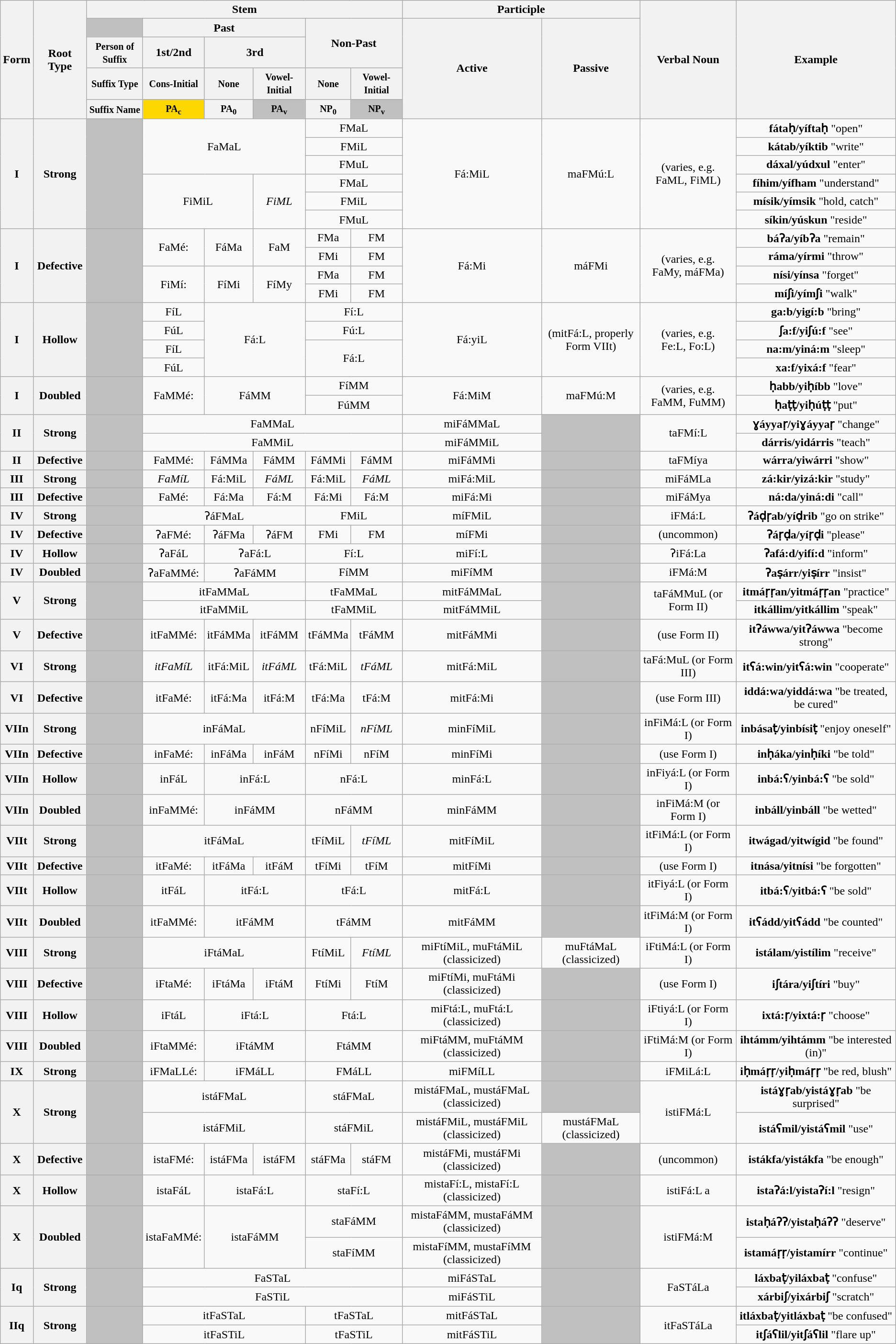<table class="wikitable" style="text-align:center">
<tr>
<th rowspan=5>Form</th>
<th rowspan=5>Root Type</th>
<th colspan=6>Stem</th>
<th colspan=2>Participle</th>
<th rowspan=5>Verbal Noun</th>
<th rowspan=5>Example</th>
</tr>
<tr>
<th style=background:silver></th>
<th colspan=3>Past</th>
<th colspan=2 rowspan=2>Non-Past</th>
<th rowspan=4>Active</th>
<th rowspan=4>Passive</th>
</tr>
<tr>
<th><small>Person of Suffix</small></th>
<th>1st/2nd</th>
<th colspan=2>3rd</th>
</tr>
<tr>
<th><small>Suffix Type</small></th>
<th><small>Cons-Initial</small></th>
<th><small>None</small></th>
<th><small>Vowel-Initial</small></th>
<th><small>None</small></th>
<th><small>Vowel-Initial</small></th>
</tr>
<tr>
<th><small>Suffix Name</small></th>
<th style=background:gold><small>PA<sub>c</sub></small></th>
<th><small>PA<sub>0</sub></small></th>
<th style=background:silver><small>PA<sub>v</sub></small></th>
<th><small>NP<sub>0</sub></small></th>
<th style=background:silver><small>NP<sub>v</sub></small></th>
</tr>
<tr>
<th rowspan=6>I</th>
<th rowspan=6>Strong</th>
<td rowspan=6 style=background:silver></td>
<td rowspan=3 colspan=3>FaMaL</td>
<td colspan=2>FMaL</td>
<td rowspan=6>Fá:MiL</td>
<td rowspan=6>maFMú:L</td>
<td rowspan=6>(varies, e.g.<br> FaML, FiML)</td>
<td><strong>fátaḥ/yíftaḥ</strong> "open"</td>
</tr>
<tr>
<td colspan=2>FMiL</td>
<td><strong>kátab/yíktib</strong> "write"</td>
</tr>
<tr>
<td colspan=2>FMuL</td>
<td><strong>dáxal/yúdxul</strong> "enter"</td>
</tr>
<tr>
<td rowspan=3 colspan=2>FiMiL</td>
<td rowspan=3><em>FiML</em></td>
<td colspan=2>FMaL</td>
<td><strong>fíhim/yífham</strong> "understand"</td>
</tr>
<tr>
<td colspan=2>FMiL</td>
<td><strong>mísik/yímsik</strong> "hold, catch"</td>
</tr>
<tr>
<td colspan=2>FMuL</td>
<td><strong>síkin/yúskun</strong> "reside"</td>
</tr>
<tr>
<th rowspan=4>I</th>
<th rowspan=4>Defective</th>
<td rowspan=4 style=background:silver></td>
<td rowspan=2>FaMé:</td>
<td rowspan=2>FáMa</td>
<td rowspan=2>FaM</td>
<td>FMa</td>
<td>FM</td>
<td rowspan=4>Fá:Mi</td>
<td rowspan=4>máFMi</td>
<td rowspan=4>(varies, e.g.<br> FaMy, máFMa)</td>
<td><strong>báʔa/yíbʔa</strong> "remain"</td>
</tr>
<tr>
<td>FMi</td>
<td>FM</td>
<td><strong>ráma/yírmi</strong> "throw"</td>
</tr>
<tr>
<td rowspan=2>FiMí:</td>
<td rowspan=2>FíMi</td>
<td rowspan=2>FíMy</td>
<td>FMa</td>
<td>FM</td>
<td><strong>nísi/yínsa</strong> "forget"</td>
</tr>
<tr>
<td>FMi</td>
<td>FM</td>
<td><strong>míʃi/yímʃi</strong> "walk"</td>
</tr>
<tr>
<th rowspan=4>I</th>
<th rowspan=4>Hollow</th>
<td rowspan=4 style=background:silver></td>
<td>FíL</td>
<td rowspan=4 colspan=2>Fá:L</td>
<td colspan=2>Fí:L</td>
<td rowspan=4>Fá:yiL</td>
<td rowspan=4>(mitFá:L, properly<br>Form VIIt)</td>
<td rowspan=4>(varies, e.g.<br> Fe:L, Fo:L)</td>
<td><strong>ga:b/yigí:b</strong> "bring"</td>
</tr>
<tr>
<td>FúL</td>
<td colspan=2>Fú:L</td>
<td><strong>ʃa:f/yiʃú:f</strong> "see"</td>
</tr>
<tr>
<td>FíL</td>
<td rowspan=2 colspan=2>Fá:L</td>
<td><strong>na:m/yiná:m</strong> "sleep"</td>
</tr>
<tr>
<td>FúL</td>
<td><strong>xa:f/yixá:f</strong> "fear"</td>
</tr>
<tr>
<th rowspan=2>I</th>
<th rowspan=2>Doubled</th>
<td rowspan=2 style=background:silver></td>
<td rowspan=2>FaMMé:</td>
<td rowspan=2 colspan=2>FáMM</td>
<td colspan=2>FíMM</td>
<td rowspan=2>Fá:MiM</td>
<td rowspan=2>maFMú:M</td>
<td rowspan=2>(varies, e.g.<br> FaMM, FuMM)</td>
<td><strong>ḥabb/yiḥíbb</strong> "love"</td>
</tr>
<tr>
<td colspan=2>FúMM</td>
<td><strong>ḥaṭṭ/yiḥúṭṭ</strong> "put"</td>
</tr>
<tr>
<th rowspan=2>II</th>
<th rowspan=2>Strong</th>
<td rowspan=2 style=background:silver></td>
<td colspan=5>FaMMaL</td>
<td>miFáMMaL</td>
<td rowspan=2 style=background:silver></td>
<td rowspan=2>taFMí:L</td>
<td><strong>ɣáyyaṛ/yiɣáyyaṛ</strong> "change"</td>
</tr>
<tr>
<td colspan=5>FaMMiL</td>
<td>miFáMMiL</td>
<td><strong>dárris/yidárris</strong> "teach"</td>
</tr>
<tr>
<th>II</th>
<th>Defective</th>
<td style=background:silver></td>
<td>FaMMé:</td>
<td>FáMMa</td>
<td>FáMM</td>
<td>FáMMi</td>
<td>FáMM</td>
<td>miFáMMi</td>
<td style=background:silver></td>
<td>taFMíya</td>
<td><strong>wárra/yiwárri</strong> "show"</td>
</tr>
<tr>
<th>III</th>
<th>Strong</th>
<td style=background:silver></td>
<td><em>FaMíL</em></td>
<td>Fá:MiL</td>
<td><em>FáML</em></td>
<td>Fá:MiL</td>
<td><em>FáML</em></td>
<td>miFá:MiL</td>
<td style=background:silver></td>
<td>miFáMLa</td>
<td><strong>zá:kir/yizá:kir</strong> "study"</td>
</tr>
<tr>
<th>III</th>
<th>Defective</th>
<td style=background:silver></td>
<td>FaMé:</td>
<td>Fá:Ma</td>
<td>Fá:M</td>
<td>Fá:Mi</td>
<td>Fá:M</td>
<td>miFá:Mi</td>
<td style=background:silver></td>
<td>miFáMya</td>
<td><strong>ná:da/yiná:di</strong> "call"</td>
</tr>
<tr>
<th>IV</th>
<th>Strong</th>
<td style=background:silver></td>
<td colspan=3>ʔáFMaL</td>
<td colspan=2>FMiL</td>
<td>míFMiL</td>
<td style=background:silver></td>
<td>iFMá:L</td>
<td><strong>ʔáḍṛab/yíḍrib</strong> "go on strike"</td>
</tr>
<tr>
<th>IV</th>
<th>Defective</th>
<td style=background:silver></td>
<td>ʔaFMé:</td>
<td>ʔáFMa</td>
<td>ʔáFM</td>
<td>FMi</td>
<td>FM</td>
<td>míFMi</td>
<td style=background:silver></td>
<td>(uncommon)</td>
<td><strong>ʔáṛḍa/yíṛḍi</strong> "please"</td>
</tr>
<tr>
<th>IV</th>
<th>Hollow</th>
<td style=background:silver></td>
<td>ʔaFáL</td>
<td colspan=2>ʔaFá:L</td>
<td colspan=2>Fí:L</td>
<td>miFí:L</td>
<td style=background:silver></td>
<td>ʔiFá:La</td>
<td><strong>ʔafá:d/yifí:d</strong> "inform"</td>
</tr>
<tr>
<th>IV</th>
<th>Doubled</th>
<td style=background:silver></td>
<td>ʔaFaMMé:</td>
<td colspan=2>ʔaFáMM</td>
<td colspan=2>FíMM</td>
<td>miFíMM</td>
<td style=background:silver></td>
<td>iFMá:M</td>
<td><strong>ʔaṣárr/yiṣírr</strong> "insist"</td>
</tr>
<tr>
<th rowspan=2>V</th>
<th rowspan=2>Strong</th>
<td rowspan=2 style=background:silver></td>
<td colspan=3>itFaMMaL</td>
<td colspan=2>tFaMMaL</td>
<td>mitFáMMaL</td>
<td rowspan=2 style=background:silver></td>
<td rowspan=2>taFáMMuL (or Form II)</td>
<td><strong>itmáṛṛan/yitmáṛṛan</strong> "practice"</td>
</tr>
<tr>
<td colspan=3>itFaMMiL</td>
<td colspan=2>tFaMMiL</td>
<td>mitFáMMiL</td>
<td><strong>itkállim/yitkállim</strong> "speak"</td>
</tr>
<tr>
<th>V</th>
<th>Defective</th>
<td style=background:silver></td>
<td>itFaMMé:</td>
<td>itFáMMa</td>
<td>itFáMM</td>
<td>tFáMMa</td>
<td>tFáMM</td>
<td>mitFáMMi</td>
<td style=background:silver></td>
<td>(use Form II)</td>
<td><strong>itʔáwwa/yitʔáwwa</strong> "become strong"</td>
</tr>
<tr>
<th>VI</th>
<th>Strong</th>
<td style=background:silver></td>
<td><em>itFaMíL</em></td>
<td>itFá:MiL</td>
<td><em>itFáML</em></td>
<td>tFá:MiL</td>
<td><em>tFáML</em></td>
<td>mitFá:MiL</td>
<td style=background:silver></td>
<td>taFá:MuL (or Form III)</td>
<td><strong>itʕá:win/yitʕá:win</strong> "cooperate"</td>
</tr>
<tr>
<th>VI</th>
<th>Defective</th>
<td style=background:silver></td>
<td>itFaMé:</td>
<td>itFá:Ma</td>
<td>itFá:M</td>
<td>tFá:Ma</td>
<td>tFá:M</td>
<td>mitFá:Mi</td>
<td style=background:silver></td>
<td>(use Form III)</td>
<td><strong>iddá:wa/yiddá:wa</strong> "be treated, be cured"</td>
</tr>
<tr>
<th>VIIn</th>
<th>Strong</th>
<td style=background:silver></td>
<td colspan=3>inFáMaL</td>
<td>nFíMiL</td>
<td><em>nFíML</em></td>
<td>minFíMiL</td>
<td style=background:silver></td>
<td>inFiMá:L  (or Form I)</td>
<td><strong>inbásaṭ/yinbísiṭ</strong> "enjoy oneself"</td>
</tr>
<tr>
<th>VIIn</th>
<th>Defective</th>
<td style=background:silver></td>
<td>inFaMé:</td>
<td>inFáMa</td>
<td>inFáM</td>
<td>nFíMi</td>
<td>nFíM</td>
<td>minFíMi</td>
<td style=background:silver></td>
<td>(use Form I)</td>
<td><strong>inḥáka/yinḥíki</strong> "be told"</td>
</tr>
<tr>
<th>VIIn</th>
<th>Hollow</th>
<td style=background:silver></td>
<td>inFáL</td>
<td colspan=2>inFá:L</td>
<td colspan=2>nFá:L</td>
<td>minFá:L</td>
<td style=background:silver></td>
<td>inFiyá:L  (or Form I)</td>
<td><strong>inbá:ʕ/yinbá:ʕ</strong> "be sold"</td>
</tr>
<tr>
<th>VIIn</th>
<th>Doubled</th>
<td style=background:silver></td>
<td>inFaMMé:</td>
<td colspan=2>inFáMM</td>
<td colspan=2>nFáMM</td>
<td>minFáMM</td>
<td style=background:silver></td>
<td>inFiMá:M  (or Form I)</td>
<td><strong>inbáll/yinbáll</strong> "be wetted"</td>
</tr>
<tr>
<th>VIIt</th>
<th>Strong</th>
<td style=background:silver></td>
<td colspan=3>itFáMaL</td>
<td>tFíMiL</td>
<td><em>tFíML</em></td>
<td>mitFíMiL</td>
<td style=background:silver></td>
<td>itFiMá:L  (or Form I)</td>
<td><strong>itwágad/yitwígid</strong> "be found"</td>
</tr>
<tr>
<th>VIIt</th>
<th>Defective</th>
<td style=background:silver></td>
<td>itFaMé:</td>
<td>itFáMa</td>
<td>itFáM</td>
<td>tFíMi</td>
<td>tFíM</td>
<td>mitFíMi</td>
<td style=background:silver></td>
<td>(use Form I)</td>
<td><strong>itnása/yitnísi</strong> "be forgotten"</td>
</tr>
<tr>
<th>VIIt</th>
<th>Hollow</th>
<td style=background:silver></td>
<td>itFáL</td>
<td colspan=2>itFá:L</td>
<td colspan=2>tFá:L</td>
<td>mitFá:L</td>
<td style=background:silver></td>
<td>itFiyá:L  (or Form I)</td>
<td><strong>itbá:ʕ/yitbá:ʕ</strong> "be sold"</td>
</tr>
<tr>
<th>VIIt</th>
<th>Doubled</th>
<td style=background:silver></td>
<td>itFaMMé:</td>
<td colspan=2>itFáMM</td>
<td colspan=2>tFáMM</td>
<td>mitFáMM</td>
<td style=background:silver></td>
<td>itFiMá:M  (or Form I)</td>
<td><strong>itʕádd/yitʕádd</strong> "be counted"</td>
</tr>
<tr>
<th>VIII</th>
<th>Strong</th>
<td style=background:silver></td>
<td colspan=3>iFtáMaL</td>
<td>FtíMiL</td>
<td><em>FtíML</em></td>
<td>miFtíMiL, muFtáMiL (classicized)</td>
<td>muFtáMaL (classicized)</td>
<td>iFtiMá:L  (or Form I)</td>
<td><strong>istálam/yistílim</strong> "receive"</td>
</tr>
<tr>
<th>VIII</th>
<th>Defective</th>
<td style=background:silver></td>
<td>iFtaMé:</td>
<td>iFtáMa</td>
<td>iFtáM</td>
<td>FtíMi</td>
<td>FtíM</td>
<td>miFtíMi, muFtáMi (classicized)</td>
<td style=background:silver></td>
<td>(use Form I)</td>
<td><strong>iʃtára/yiʃtíri</strong> "buy"</td>
</tr>
<tr>
<th>VIII</th>
<th>Hollow</th>
<td style=background:silver></td>
<td>iFtáL</td>
<td colspan=2>iFtá:L</td>
<td colspan=2>Ftá:L</td>
<td>miFtá:L, muFtá:L (classicized)</td>
<td style=background:silver></td>
<td>iFtiyá:L  (or Form I)</td>
<td><strong>ixtá:ṛ/yixtá:ṛ</strong> "choose"</td>
</tr>
<tr>
<th>VIII</th>
<th>Doubled</th>
<td style=background:silver></td>
<td>iFtaMMé:</td>
<td colspan=2>iFtáMM</td>
<td colspan=2>FtáMM</td>
<td>miFtáMM, muFtáMM (classicized)</td>
<td style=background:silver></td>
<td>iFtiMá:M  (or Form I)</td>
<td><strong>ihtámm/yihtámm</strong> "be interested (in)"</td>
</tr>
<tr>
<th>IX</th>
<th>Strong</th>
<td style=background:silver></td>
<td>iFMaLLé:</td>
<td colspan=2>iFMáLL</td>
<td colspan=2>FMáLL</td>
<td>miFMíLL</td>
<td style=background:silver></td>
<td>iFMiLá:L</td>
<td><strong>iḥmáṛṛ/yiḥmáṛṛ</strong> "be red, blush"</td>
</tr>
<tr>
<th rowspan=2>X</th>
<th rowspan=2>Strong</th>
<td rowspan=2 style=background:silver></td>
<td colspan=3>istáFMaL</td>
<td colspan=2>stáFMaL</td>
<td>mistáFMaL, mustáFMaL (classicized)</td>
<td style=background:silver></td>
<td rowspan=2>istiFMá:L</td>
<td><strong>istáɣṛab/yistáɣṛab</strong> "be surprised"</td>
</tr>
<tr>
<td colspan=3>istáFMiL</td>
<td colspan=2>stáFMiL</td>
<td>mistáFMiL, mustáFMiL (classicized)</td>
<td>mustáFMaL (classicized)</td>
<td><strong>istáʕmil/yistáʕmil</strong> "use"</td>
</tr>
<tr>
<th>X</th>
<th>Defective</th>
<td style=background:silver></td>
<td>istaFMé:</td>
<td>istáFMa</td>
<td>istáFM</td>
<td>stáFMa</td>
<td>stáFM</td>
<td>mistáFMi, mustáFMi (classicized)</td>
<td style=background:silver></td>
<td>(uncommon)</td>
<td><strong>istákfa/yistákfa</strong> "be enough"</td>
</tr>
<tr>
<th>X</th>
<th>Hollow</th>
<td style=background:silver></td>
<td>istaFáL</td>
<td colspan=2>istaFá:L</td>
<td colspan=2>staFí:L</td>
<td>mistaFí:L, mistaFí:L (classicized)</td>
<td style=background:silver></td>
<td>istiFá:L a</td>
<td><strong>istaʔá:l/yistaʔí:l</strong> "resign"</td>
</tr>
<tr>
<th rowspan=2>X</th>
<th rowspan=2>Doubled</th>
<td rowspan=2 style=background:silver></td>
<td rowspan=2>istaFaMMé:</td>
<td rowspan=2 colspan=2>istaFáMM</td>
<td colspan=2>staFáMM</td>
<td>mistaFáMM, mustaFáMM (classicized)</td>
<td rowspan=2 style=background:silver></td>
<td rowspan=2>istiFMá:M</td>
<td><strong>istaḥáʔʔ/yistaḥáʔʔ</strong> "deserve"</td>
</tr>
<tr>
<td colspan=2>staFíMM</td>
<td>mistaFíMM, mustaFíMM (classicized)</td>
<td><strong>istamáṛṛ/yistamírr</strong> "continue"</td>
</tr>
<tr>
<th rowspan=2>Iq</th>
<th rowspan=2>Strong</th>
<td rowspan=2 style=background:silver></td>
<td colspan=5>FaSTaL</td>
<td>miFáSTaL</td>
<td rowspan=2 style=background:silver></td>
<td rowspan=2>FaSTáLa</td>
<td><strong>láxbaṭ/yiláxbaṭ</strong> "confuse"</td>
</tr>
<tr>
<td colspan=5>FaSTiL</td>
<td>miFáSTiL</td>
<td><strong>xárbiʃ/yixárbiʃ</strong> "scratch"</td>
</tr>
<tr>
<th rowspan=2>IIq</th>
<th rowspan=2>Strong</th>
<td rowspan=2 style=background:silver></td>
<td colspan=3>itFaSTaL</td>
<td colspan=2>tFaSTaL</td>
<td>mitFáSTaL</td>
<td rowspan=2 style=background:silver></td>
<td rowspan=2>itFaSTáLa</td>
<td><strong>itláxbaṭ/yitláxbaṭ</strong> "be confused"</td>
</tr>
<tr>
<td colspan=3>itFaSTiL</td>
<td colspan=2>tFaSTiL</td>
<td>mitFáSTiL</td>
<td><strong>itʃáʕlil/yitʃáʕlil</strong> "flare up"</td>
</tr>
</table>
